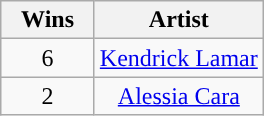<table class="wikitable" rowspan="2" style="text-align:center">
<tr>
<th scope="col" style="width:55px;">Wins</th>
<th scope="col" style="text-align:center;">Artist</th>
</tr>
<tr>
<td style="text-align:center">6</td>
<td><a href='#'>Kendrick Lamar</a></td>
</tr>
<tr>
<td style="text-align:center">2</td>
<td><a href='#'>Alessia Cara</a></td>
</tr>
</table>
